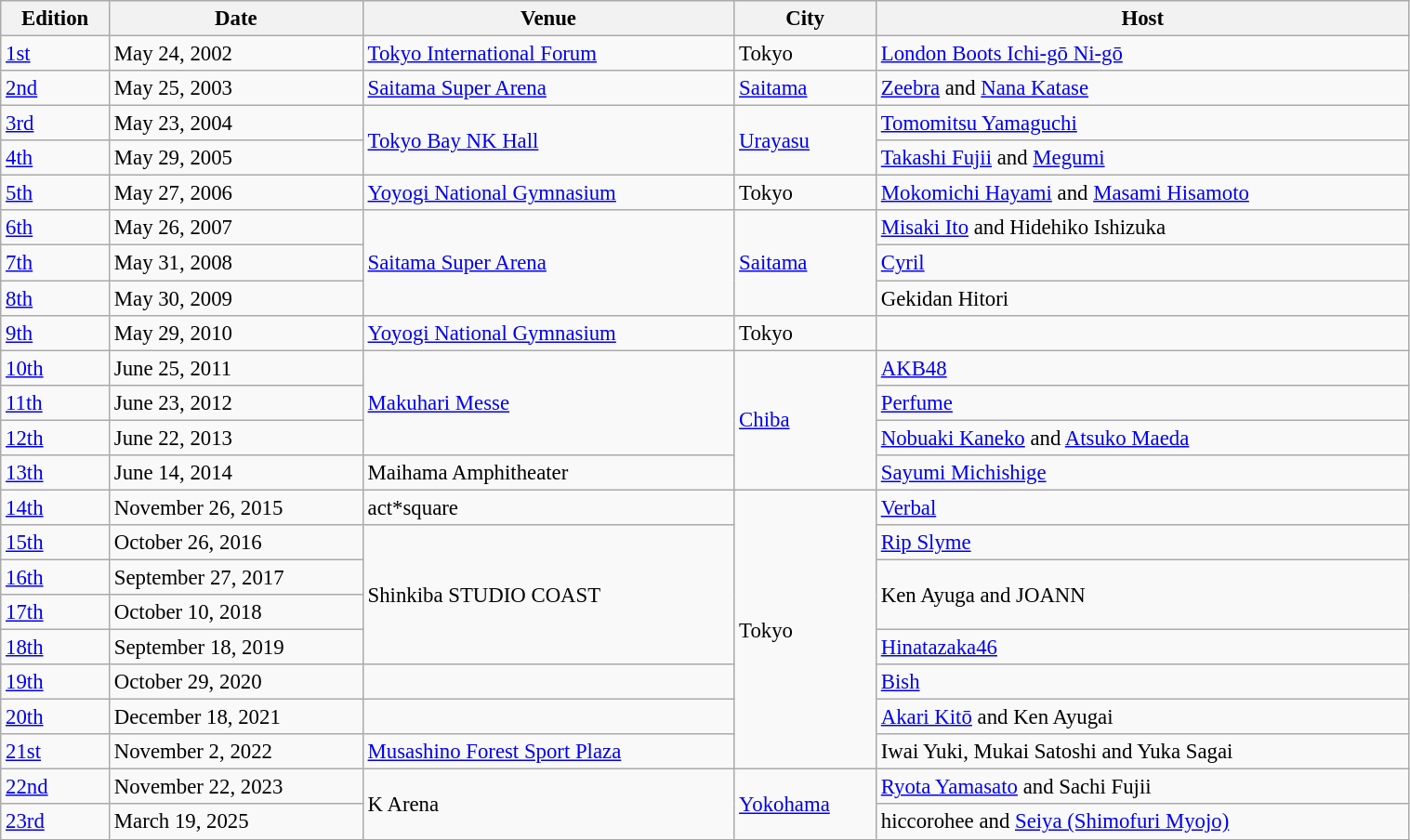<table class="wikitable" style="font-size:95%; width:80%">
<tr>
<th>Edition</th>
<th>Date</th>
<th>Venue</th>
<th>City</th>
<th>Host</th>
</tr>
<tr>
<td><a href='#'>1st</a></td>
<td>May 24, 2002</td>
<td><a href='#'>Tokyo International Forum</a></td>
<td>Tokyo</td>
<td><a href='#'>London Boots Ichi-gō Ni-gō</a></td>
</tr>
<tr>
<td><a href='#'>2nd</a></td>
<td>May 25, 2003</td>
<td><a href='#'>Saitama Super Arena</a></td>
<td><a href='#'>Saitama</a></td>
<td><a href='#'>Zeebra</a> and <a href='#'>Nana Katase</a></td>
</tr>
<tr>
<td><a href='#'>3rd</a></td>
<td>May 23, 2004</td>
<td rowspan="2"><a href='#'>Tokyo Bay NK Hall</a></td>
<td rowspan="2"><a href='#'>Urayasu</a></td>
<td><a href='#'>Tomomitsu Yamaguchi</a></td>
</tr>
<tr>
<td><a href='#'>4th</a></td>
<td>May 29, 2005</td>
<td><a href='#'>Takashi Fujii</a> and <a href='#'>Megumi</a></td>
</tr>
<tr>
<td><a href='#'>5th</a></td>
<td>May 27, 2006</td>
<td><a href='#'>Yoyogi National Gymnasium</a></td>
<td>Tokyo</td>
<td><a href='#'>Mokomichi Hayami</a> and <a href='#'>Masami Hisamoto</a></td>
</tr>
<tr>
<td><a href='#'>6th</a></td>
<td>May 26, 2007</td>
<td rowspan="3"><a href='#'>Saitama Super Arena</a></td>
<td rowspan="3"><a href='#'>Saitama</a></td>
<td><a href='#'>Misaki Ito</a> and Hidehiko Ishizuka</td>
</tr>
<tr>
<td><a href='#'>7th</a></td>
<td>May 31, 2008</td>
<td><a href='#'>Cyril</a></td>
</tr>
<tr>
<td><a href='#'>8th</a></td>
<td>May 30, 2009</td>
<td>Gekidan Hitori</td>
</tr>
<tr>
<td><a href='#'>9th</a></td>
<td>May 29, 2010</td>
<td><a href='#'>Yoyogi National Gymnasium</a></td>
<td>Tokyo</td>
<td></td>
</tr>
<tr>
<td><a href='#'>10th</a></td>
<td>June 25, 2011</td>
<td rowspan="3"><a href='#'>Makuhari Messe</a></td>
<td rowspan="4"><a href='#'>Chiba</a></td>
<td><a href='#'>AKB48</a></td>
</tr>
<tr>
<td><a href='#'>11th</a></td>
<td>June 23, 2012</td>
<td><a href='#'>Perfume</a></td>
</tr>
<tr>
<td><a href='#'>12th</a></td>
<td>June 22, 2013</td>
<td><a href='#'>Nobuaki Kaneko</a> and <a href='#'>Atsuko Maeda</a></td>
</tr>
<tr>
<td><a href='#'>13th</a></td>
<td>June 14, 2014</td>
<td>Maihama Amphitheater</td>
<td><a href='#'>Sayumi Michishige</a></td>
</tr>
<tr>
<td><a href='#'>14th</a></td>
<td>November 26, 2015</td>
<td>act*square</td>
<td rowspan="8">Tokyo</td>
<td><a href='#'>Verbal</a></td>
</tr>
<tr>
<td><a href='#'>15th</a></td>
<td>October 26, 2016</td>
<td rowspan="4">Shinkiba STUDIO COAST</td>
<td><a href='#'>Rip Slyme</a></td>
</tr>
<tr>
<td><a href='#'>16th</a></td>
<td>September 27, 2017</td>
<td rowspan="2">Ken Ayuga and JOANN</td>
</tr>
<tr>
<td><a href='#'>17th</a></td>
<td>October 10, 2018</td>
</tr>
<tr>
<td><a href='#'>18th</a></td>
<td>September 18, 2019</td>
<td><a href='#'>Hinatazaka46</a></td>
</tr>
<tr>
<td><a href='#'>19th</a></td>
<td>October 29, 2020</td>
<td></td>
<td><a href='#'>Bish</a></td>
</tr>
<tr>
<td><a href='#'>20th</a></td>
<td>December 18, 2021</td>
<td></td>
<td><a href='#'>Akari Kitō</a> and Ken Ayugai</td>
</tr>
<tr>
<td><a href='#'>21st</a></td>
<td>November 2, 2022</td>
<td><a href='#'>Musashino Forest Sport Plaza</a></td>
<td>Iwai Yuki, Mukai Satoshi and Yuka Sagai</td>
</tr>
<tr>
<td><a href='#'>22nd</a></td>
<td>November 22, 2023</td>
<td rowspan="2">K Arena</td>
<td rowspan="2"><a href='#'>Yokohama</a></td>
<td><a href='#'>Ryota Yamasato</a> and Sachi Fujii</td>
</tr>
<tr>
<td><a href='#'>23rd</a></td>
<td>March 19, 2025</td>
<td>hiccorohee and <a href='#'>Seiya (Shimofuri Myojo)</a></td>
</tr>
</table>
